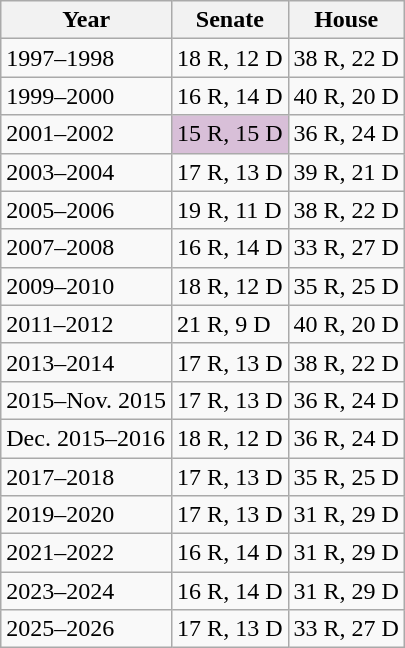<table class="wikitable">
<tr>
<th>Year</th>
<th>Senate</th>
<th>House</th>
</tr>
<tr>
<td>1997–1998</td>
<td>18 R, 12 D</td>
<td>38 R, 22 D</td>
</tr>
<tr>
<td>1999–2000</td>
<td>16 R, 14 D</td>
<td>40 R, 20 D</td>
</tr>
<tr>
<td>2001–2002</td>
<td bgcolor=#D8BFD8>15 R, 15 D</td>
<td>36 R, 24 D</td>
</tr>
<tr>
<td>2003–2004</td>
<td>17 R, 13 D</td>
<td>39 R, 21 D</td>
</tr>
<tr>
<td>2005–2006</td>
<td>19 R, 11 D</td>
<td>38 R, 22 D</td>
</tr>
<tr>
<td>2007–2008</td>
<td>16 R, 14 D</td>
<td>33 R, 27 D</td>
</tr>
<tr>
<td>2009–2010</td>
<td>18 R, 12 D</td>
<td>35 R, 25 D</td>
</tr>
<tr>
<td>2011–2012</td>
<td>21 R, 9 D</td>
<td>40 R, 20 D</td>
</tr>
<tr>
<td>2013–2014</td>
<td>17 R, 13 D</td>
<td>38 R, 22 D</td>
</tr>
<tr>
<td>2015–Nov. 2015</td>
<td>17 R, 13 D</td>
<td>36 R, 24 D</td>
</tr>
<tr>
<td>Dec. 2015–2016</td>
<td>18 R, 12 D</td>
<td>36 R, 24 D</td>
</tr>
<tr>
<td>2017–2018</td>
<td>17 R, 13 D</td>
<td>35 R, 25 D</td>
</tr>
<tr>
<td>2019–2020</td>
<td>17 R, 13 D</td>
<td>31 R, 29 D</td>
</tr>
<tr>
<td>2021–2022</td>
<td>16 R, 14 D</td>
<td>31 R, 29 D</td>
</tr>
<tr>
<td>2023–2024</td>
<td>16 R, 14 D</td>
<td>31 R, 29 D</td>
</tr>
<tr>
<td>2025–2026</td>
<td>17 R, 13 D</td>
<td>33 R, 27 D</td>
</tr>
</table>
